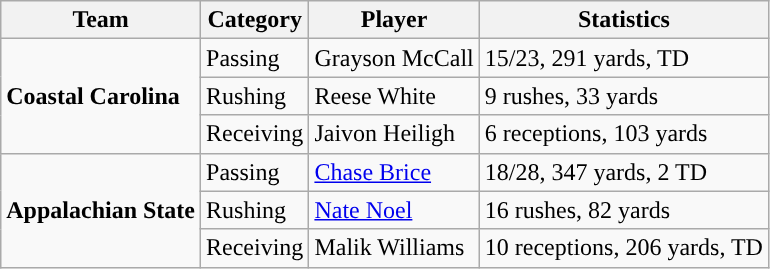<table class="wikitable" style="float: left;">
<tr>
<th>Team</th>
<th>Category</th>
<th>Player</th>
<th>Statistics</th>
</tr>
<tr>
<td rowspan=3><strong>Coastal Carolina</strong></td>
<td>Passing</td>
<td>Grayson McCall</td>
<td>15/23, 291 yards, TD</td>
</tr>
<tr>
<td>Rushing</td>
<td>Reese White</td>
<td>9 rushes, 33 yards</td>
</tr>
<tr>
<td>Receiving</td>
<td>Jaivon Heiligh</td>
<td>6 receptions, 103 yards</td>
</tr>
<tr>
<td rowspan=3><strong>Appalachian State</strong></td>
<td>Passing</td>
<td><a href='#'>Chase Brice</a></td>
<td>18/28, 347 yards, 2 TD</td>
</tr>
<tr>
<td>Rushing</td>
<td><a href='#'>Nate Noel</a></td>
<td>16 rushes, 82 yards</td>
</tr>
<tr>
<td>Receiving</td>
<td>Malik Williams</td>
<td>10 receptions, 206 yards, TD</td>
</tr>
</table>
